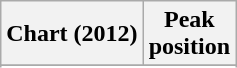<table class="wikitable sortable plainrowheaders" style="text-align:left">
<tr>
<th scope="col">Chart (2012)</th>
<th scope="col">Peak<br>position</th>
</tr>
<tr>
</tr>
<tr>
</tr>
<tr>
</tr>
<tr>
</tr>
<tr>
</tr>
</table>
